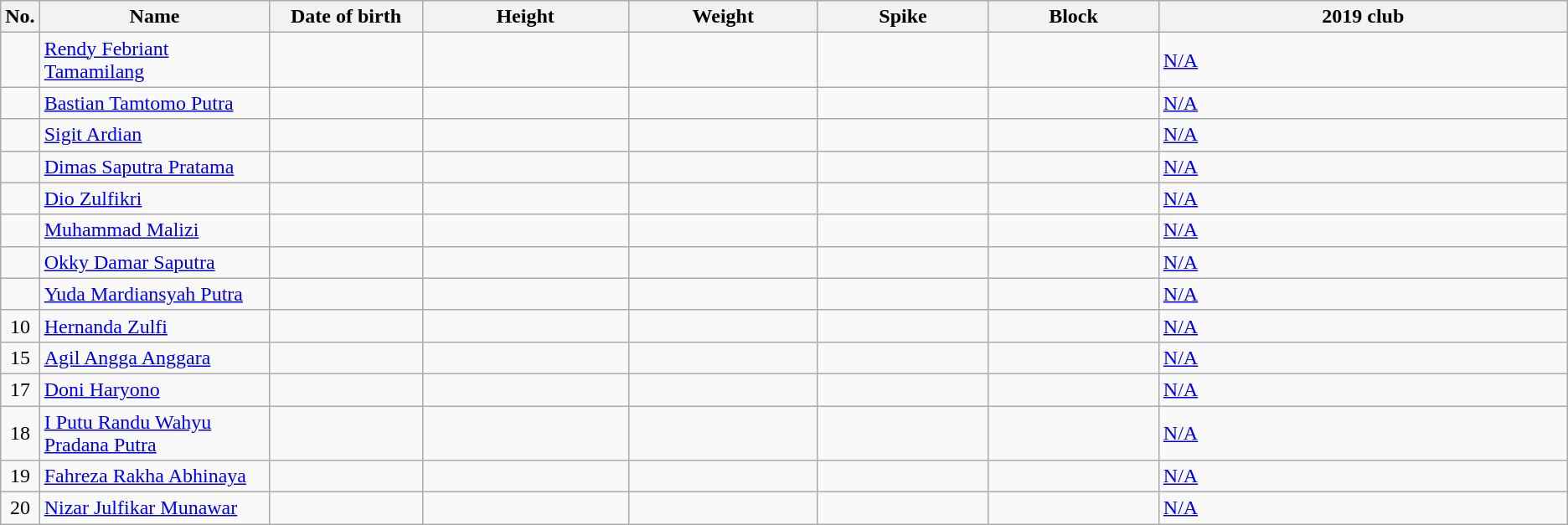<table class="wikitable sortable" style="text-align:center;">
<tr>
<th>No.</th>
<th style="width:12em">Name</th>
<th style="width:8em">Date of birth</th>
<th style="width:11em">Height</th>
<th style="width:10em">Weight</th>
<th style="width:9em">Spike</th>
<th style="width:9em">Block</th>
<th style="width:23em">2019 club</th>
</tr>
<tr>
<td></td>
<td align=left><a href='#'>Rendy Febriant Tamamilang</a></td>
<td align=right></td>
<td></td>
<td></td>
<td></td>
<td></td>
<td align=left> <a href='#'>N/A</a></td>
</tr>
<tr>
<td></td>
<td align=left><a href='#'>Bastian Tamtomo Putra</a></td>
<td align=right></td>
<td></td>
<td></td>
<td></td>
<td></td>
<td align=left> <a href='#'>N/A</a></td>
</tr>
<tr>
<td></td>
<td align=left><a href='#'>Sigit Ardian</a></td>
<td align=right></td>
<td></td>
<td></td>
<td></td>
<td></td>
<td align=left> <a href='#'>N/A</a></td>
</tr>
<tr>
<td></td>
<td align=left><a href='#'>Dimas Saputra Pratama</a></td>
<td align=right></td>
<td></td>
<td></td>
<td></td>
<td></td>
<td align=left> <a href='#'>N/A</a></td>
</tr>
<tr>
<td></td>
<td align=left><a href='#'>Dio Zulfikri</a></td>
<td align=right></td>
<td></td>
<td></td>
<td></td>
<td></td>
<td align=left> <a href='#'>N/A</a></td>
</tr>
<tr>
<td></td>
<td align=left><a href='#'>Muhammad Malizi</a></td>
<td align=right></td>
<td></td>
<td></td>
<td></td>
<td></td>
<td align=left> <a href='#'>N/A</a></td>
</tr>
<tr>
<td></td>
<td align=left><a href='#'>Okky Damar Saputra</a></td>
<td align=right></td>
<td></td>
<td></td>
<td></td>
<td></td>
<td align=left> <a href='#'>N/A</a></td>
</tr>
<tr>
<td></td>
<td align=left><a href='#'>Yuda Mardiansyah Putra</a></td>
<td align=right></td>
<td></td>
<td></td>
<td></td>
<td></td>
<td align=left> <a href='#'>N/A</a></td>
</tr>
<tr>
<td>10</td>
<td align=left><a href='#'>Hernanda Zulfi</a></td>
<td align=right></td>
<td></td>
<td></td>
<td></td>
<td></td>
<td align=left> <a href='#'>N/A</a></td>
</tr>
<tr>
<td>15</td>
<td align=left><a href='#'>Agil Angga Anggara</a></td>
<td align=right></td>
<td></td>
<td></td>
<td></td>
<td></td>
<td align=left> <a href='#'>N/A</a></td>
</tr>
<tr>
<td>17</td>
<td align=left><a href='#'>Doni Haryono</a></td>
<td align=right></td>
<td></td>
<td></td>
<td></td>
<td></td>
<td align=left> <a href='#'>N/A</a></td>
</tr>
<tr>
<td>18</td>
<td align=left><a href='#'>I Putu Randu Wahyu Pradana Putra</a></td>
<td align=right></td>
<td></td>
<td></td>
<td></td>
<td></td>
<td align=left> <a href='#'>N/A</a></td>
</tr>
<tr>
<td>19</td>
<td align=left><a href='#'>Fahreza Rakha Abhinaya</a></td>
<td align=right></td>
<td></td>
<td></td>
<td></td>
<td></td>
<td align=left> <a href='#'>N/A</a></td>
</tr>
<tr>
<td>20</td>
<td align=left><a href='#'>Nizar Julfikar Munawar</a></td>
<td align=right></td>
<td></td>
<td></td>
<td></td>
<td></td>
<td align=left> <a href='#'>N/A</a></td>
</tr>
</table>
